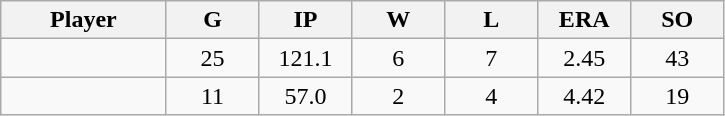<table class="wikitable sortable">
<tr>
<th bgcolor="#DDDDFF" width="16%">Player</th>
<th bgcolor="#DDDDFF" width="9%">G</th>
<th bgcolor="#DDDDFF" width="9%">IP</th>
<th bgcolor="#DDDDFF" width="9%">W</th>
<th bgcolor="#DDDDFF" width="9%">L</th>
<th bgcolor="#DDDDFF" width="9%">ERA</th>
<th bgcolor="#DDDDFF" width="9%">SO</th>
</tr>
<tr align="center">
<td></td>
<td>25</td>
<td>121.1</td>
<td>6</td>
<td>7</td>
<td>2.45</td>
<td>43</td>
</tr>
<tr align="center">
<td></td>
<td>11</td>
<td>57.0</td>
<td>2</td>
<td>4</td>
<td>4.42</td>
<td>19</td>
</tr>
</table>
